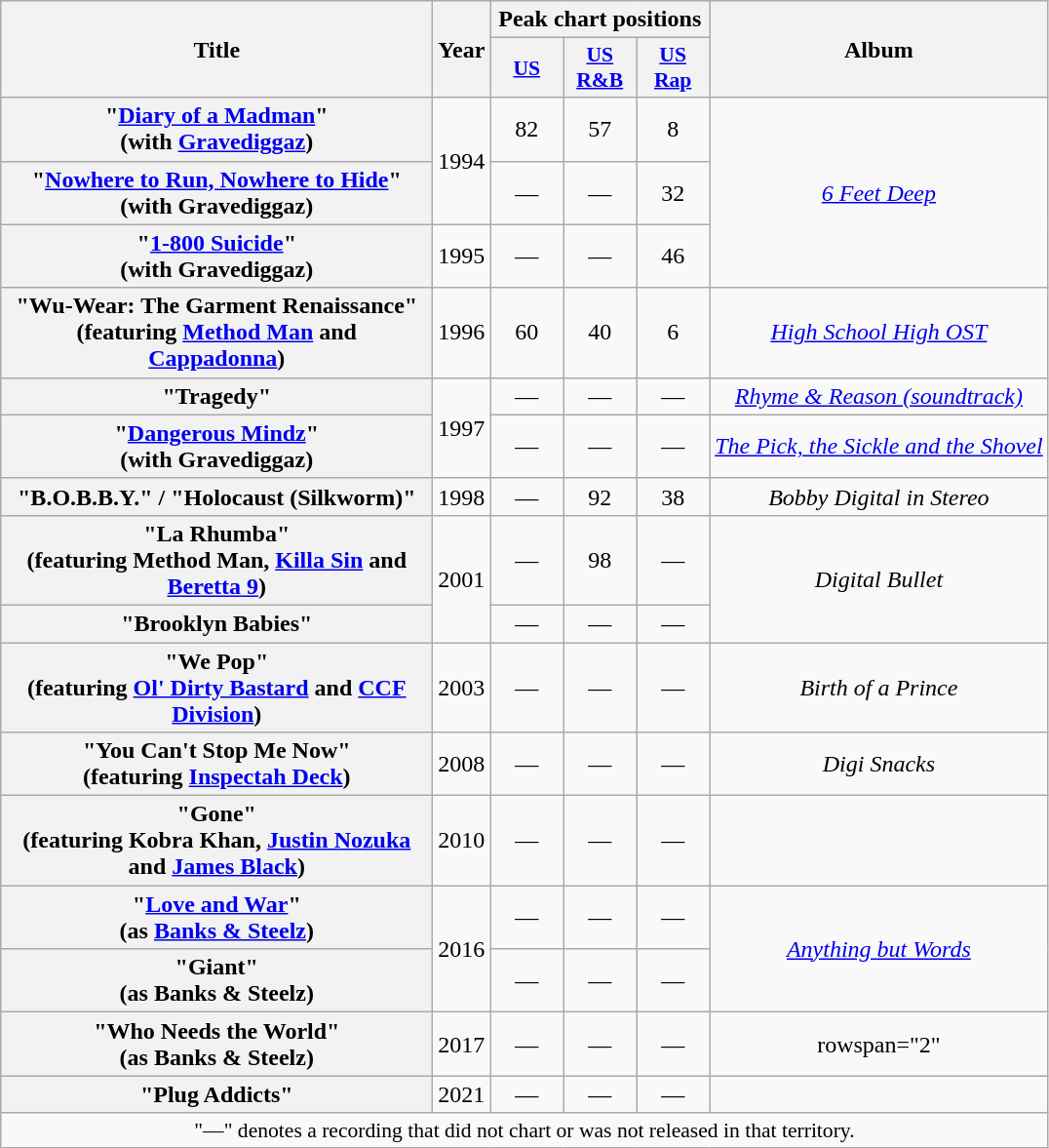<table class="wikitable plainrowheaders" style="text-align:center;">
<tr>
<th scope="col" rowspan="2" style="width:18em;">Title</th>
<th scope="col" rowspan="2">Year</th>
<th scope="col" colspan="3">Peak chart positions</th>
<th scope="col" rowspan="2">Album</th>
</tr>
<tr>
<th scope="col" style="width:3em;font-size:90%;"><a href='#'>US</a><br></th>
<th scope="col" style="width:3em;font-size:90%;"><a href='#'>US R&B</a><br></th>
<th scope="col" style="width:3em;font-size:90%;"><a href='#'>US Rap</a><br></th>
</tr>
<tr>
<th scope="row">"<a href='#'>Diary of a Madman</a>"<br><span>(with <a href='#'>Gravediggaz</a>)</span></th>
<td rowspan="2">1994</td>
<td>82</td>
<td>57</td>
<td>8</td>
<td rowspan="3"><em><a href='#'>6 Feet Deep</a></em></td>
</tr>
<tr>
<th scope="row">"<a href='#'>Nowhere to Run, Nowhere to Hide</a>"<br><span>(with Gravediggaz)</span></th>
<td>—</td>
<td>—</td>
<td>32</td>
</tr>
<tr>
<th scope="row">"<a href='#'>1-800 Suicide</a>"<br><span>(with Gravediggaz)</span></th>
<td>1995</td>
<td>—</td>
<td>—</td>
<td>46</td>
</tr>
<tr>
<th scope="row">"Wu-Wear: The Garment Renaissance"<br><span>(featuring <a href='#'>Method Man</a> and <a href='#'>Cappadonna</a>)</span></th>
<td>1996</td>
<td>60</td>
<td>40</td>
<td>6</td>
<td><em><a href='#'>High School High OST</a></em></td>
</tr>
<tr>
<th>"Tragedy"</th>
<td rowspan="2">1997</td>
<td>—</td>
<td>—</td>
<td>—</td>
<td><em><a href='#'>Rhyme & Reason (soundtrack)</a></em></td>
</tr>
<tr>
<th scope="row">"<a href='#'>Dangerous Mindz</a>"<br><span>(with Gravediggaz)</span></th>
<td>—</td>
<td>—</td>
<td>—</td>
<td><em><a href='#'>The Pick, the Sickle and the Shovel</a></em></td>
</tr>
<tr>
<th scope="row">"B.O.B.B.Y." / "Holocaust (Silkworm)"</th>
<td>1998</td>
<td>—</td>
<td>92</td>
<td>38</td>
<td><em>Bobby Digital in Stereo</em></td>
</tr>
<tr>
<th scope="row">"La Rhumba"<br><span>(featuring Method Man, <a href='#'>Killa Sin</a> and <a href='#'>Beretta 9</a>)</span></th>
<td rowspan="2">2001</td>
<td>—</td>
<td>98</td>
<td>—</td>
<td rowspan="2"><em>Digital Bullet</em></td>
</tr>
<tr>
<th scope="row">"Brooklyn Babies"</th>
<td>—</td>
<td>—</td>
<td>—</td>
</tr>
<tr>
<th scope="row">"We Pop"<br><span>(featuring <a href='#'>Ol' Dirty Bastard</a> and <a href='#'>CCF Division</a>)</span></th>
<td>2003</td>
<td>—</td>
<td>—</td>
<td>—</td>
<td><em>Birth of a Prince</em></td>
</tr>
<tr>
<th scope="row">"You Can't Stop Me Now"<br><span>(featuring <a href='#'>Inspectah Deck</a>)</span></th>
<td>2008</td>
<td>—</td>
<td>—</td>
<td>—</td>
<td><em>Digi Snacks</em></td>
</tr>
<tr>
<th scope="row">"Gone"<br><span>(featuring Kobra Khan, <a href='#'>Justin Nozuka</a> and <a href='#'>James Black</a>)</span></th>
<td>2010</td>
<td>—</td>
<td>—</td>
<td>—</td>
<td></td>
</tr>
<tr>
<th scope="row">"<a href='#'>Love and War</a>"<br><span>(as <a href='#'>Banks & Steelz</a>)</span></th>
<td rowspan="2">2016</td>
<td>—</td>
<td>—</td>
<td>—</td>
<td rowspan="2"><em><a href='#'>Anything but Words</a></em></td>
</tr>
<tr>
<th scope="row">"Giant"<br><span>(as Banks & Steelz)</span></th>
<td>—</td>
<td>—</td>
<td>—</td>
</tr>
<tr>
<th scope="row">"Who Needs the World"<br><span>(as Banks & Steelz)</span></th>
<td>2017</td>
<td>—</td>
<td>—</td>
<td>—</td>
<td>rowspan="2" </td>
</tr>
<tr>
<th scope="row">"Plug Addicts"<br></th>
<td>2021</td>
<td>—</td>
<td>—</td>
<td>—</td>
</tr>
<tr>
<td colspan="13" style="font-size:90%">"—" denotes a recording that did not chart or was not released in that territory.</td>
</tr>
</table>
